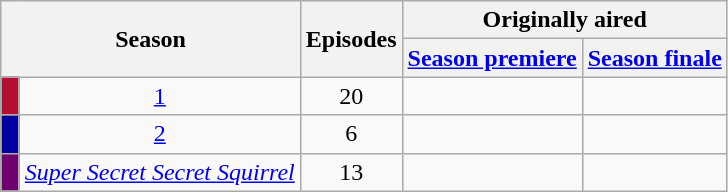<table class="wikitable" style="text-align:center">
<tr>
<th colspan=2 rowspan=2>Season</th>
<th rowspan=2>Episodes</th>
<th colspan=2>Originally aired</th>
</tr>
<tr>
<th><a href='#'>Season premiere</a></th>
<th><a href='#'>Season finale</a></th>
</tr>
<tr>
<td style="width:5px; background:#B11030"></td>
<td><a href='#'>1</a></td>
<td>20</td>
<td></td>
<td> </td>
</tr>
<tr>
<td bgcolor="0000A0"></td>
<td><a href='#'>2</a></td>
<td>6</td>
<td></td>
<td> </td>
</tr>
<tr>
<td ! style="background:#700070"></td>
<td><em><a href='#'>Super Secret Secret Squirrel</a></em></td>
<td>13</td>
<td></td>
<td></td>
</tr>
</table>
